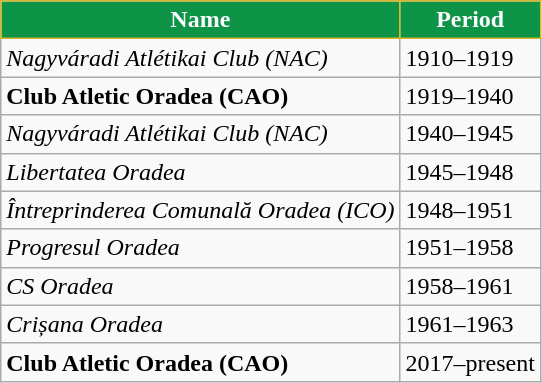<table class="wikitable" style="text-align: left">
<tr>
<th style="background:#0e9447;color:#f9fbfc;border:1px solid #d9b62c">Name</th>
<th style="background:#0e9447;color:#f9fbfc;border:1px solid #d9b62c">Period</th>
</tr>
<tr>
<td align=left><em>Nagyváradi Atlétikai Club (NAC)</em></td>
<td>1910–1919</td>
</tr>
<tr>
<td align=left><strong>Club Atletic Oradea (CAO)</strong></td>
<td>1919–1940</td>
</tr>
<tr>
<td align=left><em>Nagyváradi Atlétikai Club (NAC)</em></td>
<td>1940–1945</td>
</tr>
<tr>
<td align=left><em>Libertatea Oradea</em></td>
<td>1945–1948</td>
</tr>
<tr>
<td align=left><em>Întreprinderea Comunală Oradea (ICO)</em></td>
<td>1948–1951</td>
</tr>
<tr>
<td align=left><em>Progresul Oradea</em></td>
<td>1951–1958</td>
</tr>
<tr>
<td align=left><em>CS Oradea</em></td>
<td>1958–1961</td>
</tr>
<tr>
<td align=left><em>Crișana Oradea</em></td>
<td>1961–1963</td>
</tr>
<tr>
<td align=left><strong>Club Atletic Oradea (CAO)</strong></td>
<td>2017–present</td>
</tr>
</table>
